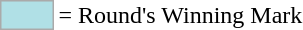<table>
<tr>
<td style="background:#b0e0e6; border:1px solid #aaa; width:2em;"></td>
<td>= Round's Winning Mark</td>
</tr>
</table>
